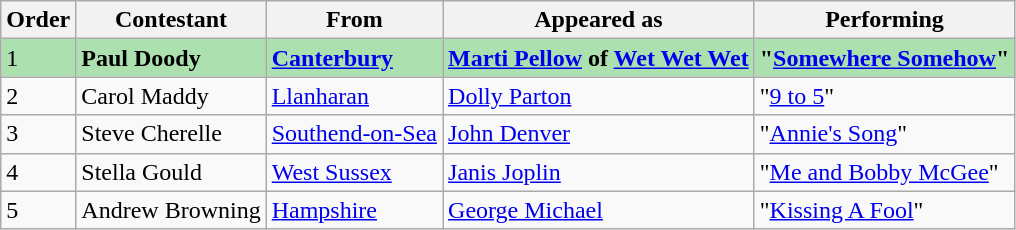<table class="wikitable">
<tr>
<th>Order</th>
<th>Contestant</th>
<th>From</th>
<th>Appeared as</th>
<th>Performing</th>
</tr>
<tr style="background:#ACE1AF;">
<td>1</td>
<td><strong>Paul Doody</strong></td>
<td><strong><a href='#'>Canterbury</a></strong></td>
<td><strong><a href='#'>Marti Pellow</a> of <a href='#'>Wet Wet Wet</a></strong></td>
<td><strong>"<a href='#'>Somewhere Somehow</a>"</strong></td>
</tr>
<tr>
<td>2</td>
<td>Carol Maddy</td>
<td><a href='#'>Llanharan</a></td>
<td><a href='#'>Dolly Parton</a></td>
<td>"<a href='#'>9 to 5</a>"</td>
</tr>
<tr>
<td>3</td>
<td>Steve Cherelle</td>
<td><a href='#'>Southend-on-Sea</a></td>
<td><a href='#'>John Denver</a></td>
<td>"<a href='#'>Annie's Song</a>"</td>
</tr>
<tr>
<td>4</td>
<td>Stella Gould</td>
<td><a href='#'>West Sussex</a></td>
<td><a href='#'>Janis Joplin</a></td>
<td>"<a href='#'>Me and Bobby McGee</a>"</td>
</tr>
<tr>
<td>5</td>
<td>Andrew Browning</td>
<td><a href='#'>Hampshire</a></td>
<td><a href='#'>George Michael</a></td>
<td>"<a href='#'>Kissing A Fool</a>"</td>
</tr>
</table>
